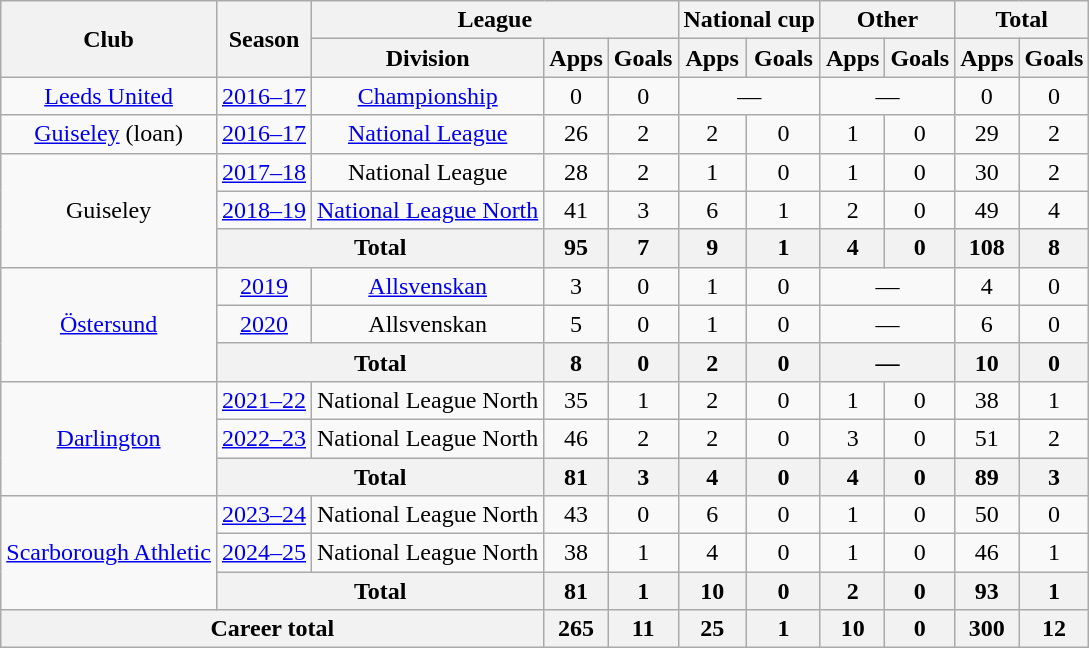<table class="wikitable" style="text-align: center">
<tr>
<th rowspan="2">Club</th>
<th rowspan="2">Season</th>
<th colspan="3">League</th>
<th colspan="2">National cup</th>
<th colspan="2">Other</th>
<th colspan="2">Total</th>
</tr>
<tr>
<th>Division</th>
<th>Apps</th>
<th>Goals</th>
<th>Apps</th>
<th>Goals</th>
<th>Apps</th>
<th>Goals</th>
<th>Apps</th>
<th>Goals</th>
</tr>
<tr>
<td><a href='#'>Leeds United</a></td>
<td><a href='#'>2016–17</a></td>
<td><a href='#'>Championship</a></td>
<td>0</td>
<td>0</td>
<td colspan="2">—</td>
<td colspan="2">—</td>
<td>0</td>
<td>0</td>
</tr>
<tr>
<td><a href='#'>Guiseley</a> (loan)</td>
<td><a href='#'>2016–17</a></td>
<td><a href='#'>National League</a></td>
<td>26</td>
<td>2</td>
<td>2</td>
<td>0</td>
<td>1</td>
<td>0</td>
<td>29</td>
<td>2</td>
</tr>
<tr>
<td rowspan="3">Guiseley</td>
<td><a href='#'>2017–18</a></td>
<td>National League</td>
<td>28</td>
<td>2</td>
<td>1</td>
<td>0</td>
<td>1</td>
<td>0</td>
<td>30</td>
<td>2</td>
</tr>
<tr>
<td><a href='#'>2018–19</a></td>
<td><a href='#'>National League North</a></td>
<td>41</td>
<td>3</td>
<td>6</td>
<td>1</td>
<td>2</td>
<td>0</td>
<td>49</td>
<td>4</td>
</tr>
<tr>
<th colspan="2">Total</th>
<th>95</th>
<th>7</th>
<th>9</th>
<th>1</th>
<th>4</th>
<th>0</th>
<th>108</th>
<th>8</th>
</tr>
<tr>
<td rowspan="3"><a href='#'>Östersund</a></td>
<td><a href='#'>2019</a></td>
<td><a href='#'>Allsvenskan</a></td>
<td>3</td>
<td>0</td>
<td>1</td>
<td>0</td>
<td colspan="2">—</td>
<td>4</td>
<td>0</td>
</tr>
<tr>
<td><a href='#'>2020</a></td>
<td>Allsvenskan</td>
<td>5</td>
<td>0</td>
<td>1</td>
<td>0</td>
<td colspan="2">—</td>
<td>6</td>
<td>0</td>
</tr>
<tr>
<th colspan="2">Total</th>
<th>8</th>
<th>0</th>
<th>2</th>
<th>0</th>
<th colspan="2">—</th>
<th>10</th>
<th>0</th>
</tr>
<tr>
<td rowspan="3"><a href='#'>Darlington</a></td>
<td><a href='#'>2021–22</a></td>
<td>National League North</td>
<td>35</td>
<td>1</td>
<td>2</td>
<td>0</td>
<td>1</td>
<td>0</td>
<td>38</td>
<td>1</td>
</tr>
<tr>
<td><a href='#'>2022–23</a></td>
<td>National League North</td>
<td>46</td>
<td>2</td>
<td>2</td>
<td>0</td>
<td>3</td>
<td>0</td>
<td>51</td>
<td>2</td>
</tr>
<tr>
<th colspan="2">Total</th>
<th>81</th>
<th>3</th>
<th>4</th>
<th>0</th>
<th>4</th>
<th>0</th>
<th>89</th>
<th>3</th>
</tr>
<tr>
<td rowspan="3"><a href='#'>Scarborough Athletic</a></td>
<td><a href='#'>2023–24</a></td>
<td>National League North</td>
<td>43</td>
<td>0</td>
<td>6</td>
<td>0</td>
<td>1</td>
<td>0</td>
<td>50</td>
<td>0</td>
</tr>
<tr>
<td><a href='#'>2024–25</a></td>
<td>National League North</td>
<td>38</td>
<td>1</td>
<td>4</td>
<td>0</td>
<td>1</td>
<td>0</td>
<td>46</td>
<td>1</td>
</tr>
<tr>
<th colspan="2">Total</th>
<th>81</th>
<th>1</th>
<th>10</th>
<th>0</th>
<th>2</th>
<th>0</th>
<th>93</th>
<th>1</th>
</tr>
<tr>
<th colspan="3">Career total</th>
<th>265</th>
<th>11</th>
<th>25</th>
<th>1</th>
<th>10</th>
<th>0</th>
<th>300</th>
<th>12</th>
</tr>
</table>
